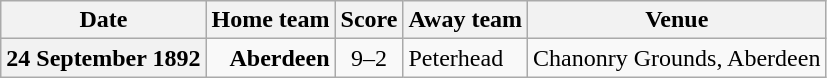<table class="wikitable football-result-list" style="max-width: 80em; text-align: center">
<tr>
<th scope="col">Date</th>
<th scope="col">Home team</th>
<th scope="col">Score</th>
<th scope="col">Away team</th>
<th scope="col">Venue</th>
</tr>
<tr>
<th scope="row">24 September 1892</th>
<td align=right><strong>Aberdeen</strong></td>
<td>9–2</td>
<td align=left>Peterhead</td>
<td align=left>Chanonry Grounds, Aberdeen</td>
</tr>
</table>
